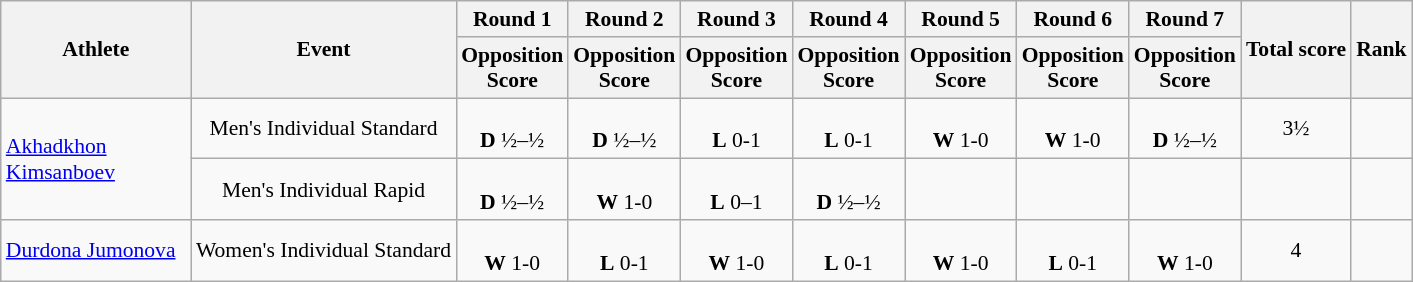<table class="wikitable" style="text-align:center; font-size:90%">
<tr>
<th rowspan=2 width=120>Athlete</th>
<th rowspan=2>Event</th>
<th>Round 1</th>
<th>Round 2</th>
<th>Round 3</th>
<th>Round 4</th>
<th>Round 5</th>
<th>Round 6</th>
<th>Round 7</th>
<th rowspan=2>Total score</th>
<th rowspan=2>Rank</th>
</tr>
<tr>
<th>Opposition<br>Score</th>
<th>Opposition<br>Score</th>
<th>Opposition<br>Score</th>
<th>Opposition<br>Score</th>
<th>Opposition<br>Score</th>
<th>Opposition<br>Score</th>
<th>Opposition<br>Score</th>
</tr>
<tr>
<td rowspan="2" align="left"><a href='#'>Akhadkhon Kimsanboev</a></td>
<td>Men's Individual Standard</td>
<td><br><strong>D</strong> ½–½</td>
<td><br><strong>D</strong> ½–½</td>
<td><br><strong>L</strong> 0-1</td>
<td><br><strong>L</strong> 0-1</td>
<td><br><strong>W</strong> 1-0</td>
<td><br><strong>W</strong> 1-0</td>
<td><br><strong>D</strong> ½–½</td>
<td>3½</td>
<td></td>
</tr>
<tr>
<td>Men's Individual Rapid</td>
<td><br><strong>D</strong> ½–½</td>
<td><br><strong>W</strong> 1-0</td>
<td><br><strong>L</strong> 0–1</td>
<td><br><strong>D</strong> ½–½</td>
<td></td>
<td></td>
<td></td>
<td></td>
</tr>
<tr>
<td align="left"><a href='#'>Durdona Jumonova</a></td>
<td>Women's Individual Standard</td>
<td><br><strong>W</strong> 1-0</td>
<td><br><strong>L</strong> 0-1</td>
<td><br><strong>W</strong> 1-0</td>
<td><br><strong>L</strong> 0-1</td>
<td><br><strong>W</strong> 1-0</td>
<td><br><strong>L</strong> 0-1</td>
<td><br><strong>W</strong> 1-0</td>
<td>4</td>
<td></td>
</tr>
</table>
